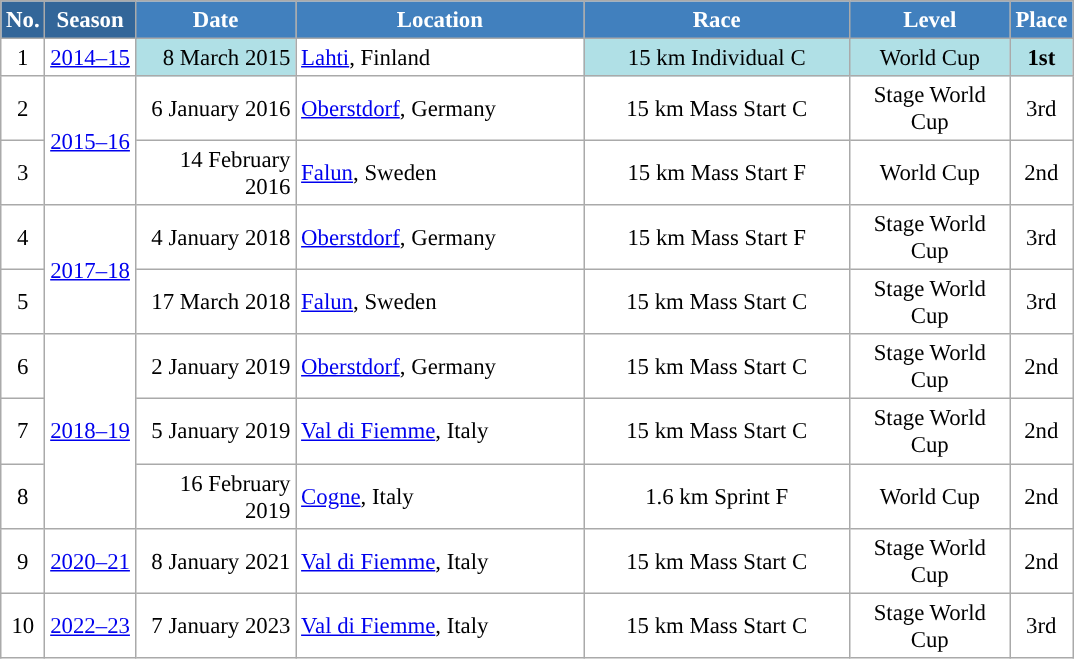<table class="wikitable sortable" style="font-size:95%; text-align:center; border:grey solid 1px; border-collapse:collapse; background:#ffffff;">
<tr style="background:#efefef;">
<th style="background-color:#369; color:white;">No.</th>
<th style="background-color:#369; color:white;">Season</th>
<th style="background-color:#4180be; color:white; width:100px;">Date</th>
<th style="background-color:#4180be; color:white; width:185px;">Location</th>
<th style="background-color:#4180be; color:white; width:170px;">Race</th>
<th style="background-color:#4180be; color:white; width:100px;">Level</th>
<th style="background-color:#4180be; color:white;">Place</th>
</tr>
<tr>
<td align=center>1</td>
<td rowspan=1 align=center><a href='#'>2014–15</a></td>
<td bgcolor="#BOEOE6" align=right>8 March 2015</td>
<td align=left> <a href='#'>Lahti</a>, Finland</td>
<td bgcolor="#BOEOE6">15 km Individual C</td>
<td bgcolor="#BOEOE6">World Cup</td>
<td bgcolor="#BOEOE6"><strong>1st</strong></td>
</tr>
<tr>
<td align=center>2</td>
<td rowspan=2 align=center><a href='#'>2015–16</a></td>
<td align=right>6 January 2016</td>
<td align=left> <a href='#'>Oberstdorf</a>, Germany</td>
<td>15 km Mass Start C</td>
<td>Stage World Cup</td>
<td>3rd</td>
</tr>
<tr>
<td align=center>3</td>
<td align=right>14 February 2016</td>
<td align=left> <a href='#'>Falun</a>, Sweden</td>
<td>15 km Mass Start F</td>
<td>World Cup</td>
<td>2nd</td>
</tr>
<tr>
<td align=center>4</td>
<td rowspan=2 align=center><a href='#'>2017–18</a></td>
<td align=right>4 January 2018</td>
<td align=left> <a href='#'>Oberstdorf</a>, Germany</td>
<td>15 km Mass Start F</td>
<td>Stage World Cup</td>
<td>3rd</td>
</tr>
<tr>
<td align=center>5</td>
<td align=right>17 March 2018</td>
<td align=left> <a href='#'>Falun</a>, Sweden</td>
<td>15 km Mass Start C</td>
<td>Stage World Cup</td>
<td>3rd</td>
</tr>
<tr>
<td align=center>6</td>
<td rowspan="3" align="center"><a href='#'>2018–19</a></td>
<td align=right>2 January 2019</td>
<td align=left> <a href='#'>Oberstdorf</a>, Germany</td>
<td>15 km Mass Start C</td>
<td>Stage World Cup</td>
<td>2nd</td>
</tr>
<tr>
<td align=center>7</td>
<td align=right>5 January 2019</td>
<td align=left> <a href='#'>Val di Fiemme</a>, Italy</td>
<td>15 km Mass Start C</td>
<td>Stage World Cup</td>
<td>2nd</td>
</tr>
<tr>
<td align=center>8</td>
<td align=right>16 February 2019</td>
<td align=left> <a href='#'>Cogne</a>, Italy</td>
<td>1.6 km Sprint F</td>
<td>World Cup</td>
<td>2nd</td>
</tr>
<tr>
<td align=center>9</td>
<td rowspan=1 align=center><a href='#'>2020–21</a></td>
<td align=right>8 January 2021</td>
<td align=left> <a href='#'>Val di Fiemme</a>, Italy</td>
<td>15 km Mass Start C</td>
<td>Stage World Cup</td>
<td>2nd</td>
</tr>
<tr>
<td align=center>10</td>
<td rowspan=1 align=center><a href='#'>2022–23</a></td>
<td align=right>7 January 2023</td>
<td align=left> <a href='#'>Val di Fiemme</a>, Italy</td>
<td>15 km Mass Start C</td>
<td>Stage World Cup</td>
<td>3rd</td>
</tr>
</table>
